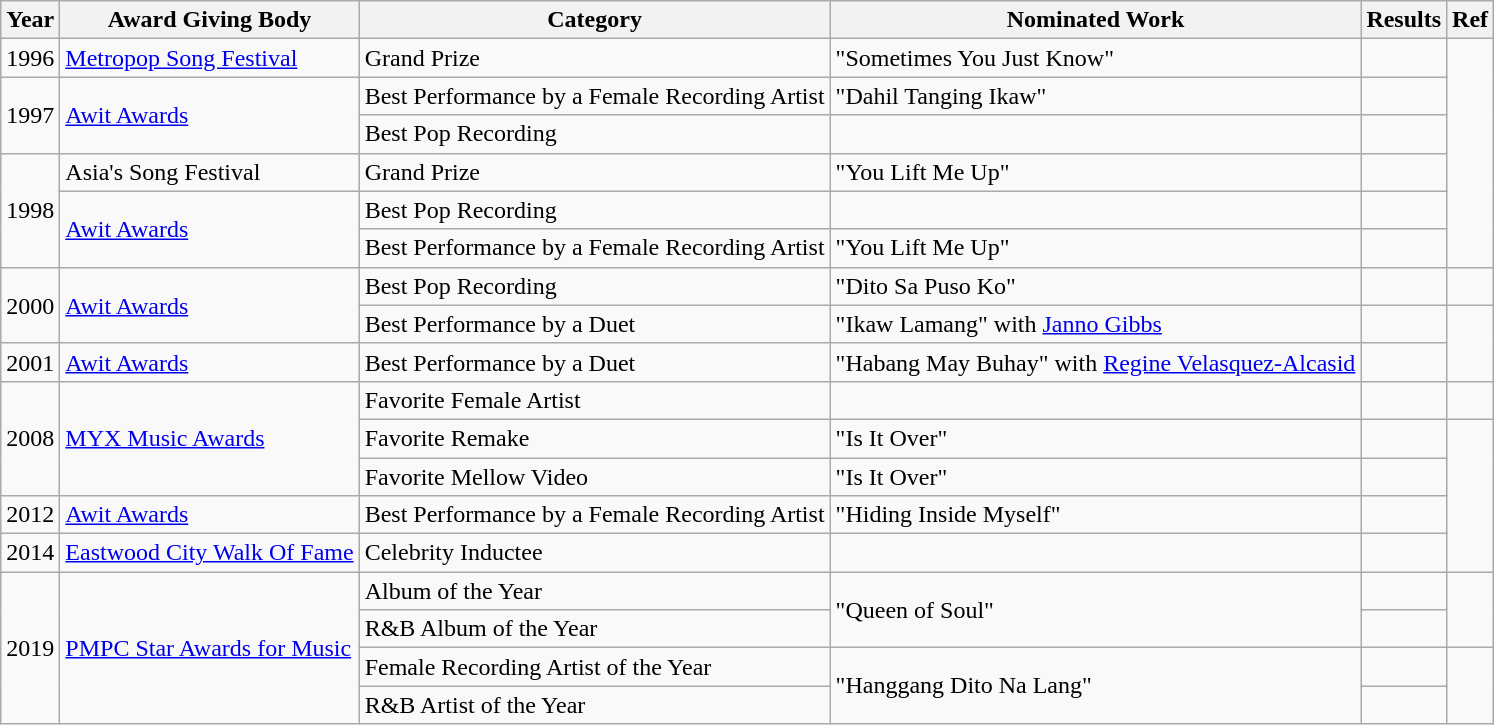<table class="wikitable">
<tr>
<th>Year</th>
<th>Award Giving Body</th>
<th>Category</th>
<th>Nominated Work</th>
<th>Results</th>
<th>Ref</th>
</tr>
<tr>
<td>1996</td>
<td><a href='#'>Metropop Song Festival</a></td>
<td>Grand Prize</td>
<td>"Sometimes You Just Know"</td>
<td></td>
</tr>
<tr>
<td rowspan=2>1997</td>
<td rowspan="2"><a href='#'>Awit Awards</a></td>
<td>Best Performance by a Female Recording Artist</td>
<td>"Dahil Tanging Ikaw"</td>
<td></td>
</tr>
<tr>
<td>Best Pop Recording</td>
<td></td>
<td></td>
</tr>
<tr>
<td rowspan=3>1998</td>
<td>Asia's Song Festival</td>
<td>Grand Prize</td>
<td>"You Lift Me Up"</td>
<td></td>
</tr>
<tr>
<td rowspan=2><a href='#'>Awit Awards</a></td>
<td>Best Pop Recording</td>
<td></td>
<td></td>
</tr>
<tr>
<td>Best Performance by a Female Recording Artist</td>
<td>"You Lift Me Up"</td>
<td></td>
</tr>
<tr>
<td rowspan=2>2000</td>
<td rowspan="2"><a href='#'>Awit Awards</a></td>
<td>Best Pop Recording</td>
<td>"Dito Sa Puso Ko"</td>
<td></td>
<td></td>
</tr>
<tr>
<td>Best Performance by a Duet</td>
<td>"Ikaw Lamang" with <a href='#'>Janno Gibbs</a></td>
<td></td>
</tr>
<tr>
<td>2001</td>
<td><a href='#'>Awit Awards</a></td>
<td>Best Performance by a Duet</td>
<td>"Habang May Buhay" with <a href='#'>Regine Velasquez-Alcasid</a></td>
<td></td>
</tr>
<tr>
<td rowspan=3>2008</td>
<td rowspan="3"><a href='#'>MYX Music Awards</a></td>
<td>Favorite Female Artist</td>
<td></td>
<td></td>
<td></td>
</tr>
<tr>
<td>Favorite Remake</td>
<td>"Is It Over"</td>
<td></td>
</tr>
<tr>
<td>Favorite Mellow Video</td>
<td>"Is It Over"</td>
<td></td>
</tr>
<tr>
<td>2012</td>
<td><a href='#'>Awit Awards</a></td>
<td>Best Performance by a Female Recording Artist</td>
<td>"Hiding Inside Myself"</td>
<td></td>
</tr>
<tr>
<td>2014</td>
<td><a href='#'>Eastwood City Walk Of Fame</a></td>
<td>Celebrity Inductee</td>
<td></td>
<td></td>
</tr>
<tr>
<td rowspan="4">2019</td>
<td rowspan="4"><a href='#'>PMPC Star Awards for Music</a></td>
<td>Album of the Year</td>
<td rowspan="2">"Queen of Soul"</td>
<td></td>
<td rowspan="2"></td>
</tr>
<tr>
<td>R&B Album of the Year</td>
<td></td>
</tr>
<tr>
<td>Female Recording Artist of the Year</td>
<td rowspan="2">"Hanggang Dito Na Lang"</td>
<td></td>
<td rowspan="2"></td>
</tr>
<tr>
<td>R&B Artist of the Year</td>
<td></td>
</tr>
</table>
